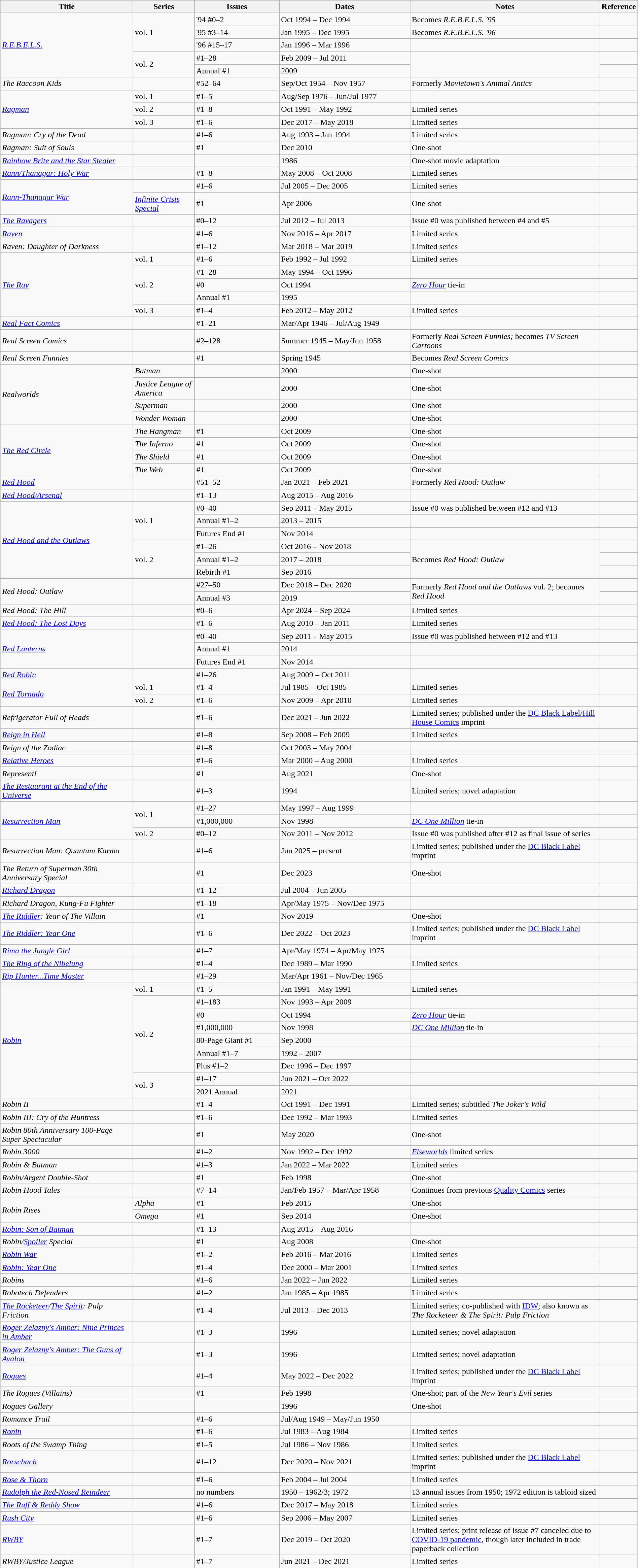<table class="wikitable" style="width:100%;">
<tr>
<th width=22%>Title</th>
<th width=10%>Series</th>
<th width=14%>Issues</th>
<th width=22%>Dates</th>
<th width=32%>Notes</th>
<th>Reference</th>
</tr>
<tr>
<td rowspan="5"><em><a href='#'>R.E.B.E.L.S.</a></em></td>
<td rowspan="3">vol. 1</td>
<td>'94 #0–2</td>
<td>Oct 1994 – Dec 1994</td>
<td>Becomes <em>R.E.B.E.L.S. '95</em></td>
<td></td>
</tr>
<tr>
<td>'95 #3–14</td>
<td>Jan 1995 – Dec 1995</td>
<td>Becomes <em>R.E.B.E.L.S. '96</em></td>
<td></td>
</tr>
<tr>
<td>'96 #15–17</td>
<td>Jan 1996 – Mar 1996</td>
<td></td>
<td></td>
</tr>
<tr>
<td rowspan="2">vol. 2</td>
<td>#1–28</td>
<td>Feb 2009 – Jul 2011</td>
<td rowspan="2"></td>
<td></td>
</tr>
<tr>
<td>Annual #1</td>
<td>2009</td>
<td></td>
</tr>
<tr>
<td><em>The Raccoon Kids</em></td>
<td></td>
<td>#52–64</td>
<td>Sep/Oct 1954 – Nov 1957</td>
<td>Formerly <em>Movietown's Animal Antics</em></td>
<td></td>
</tr>
<tr>
<td rowspan="3"><em><a href='#'>Ragman</a></em></td>
<td>vol. 1</td>
<td>#1–5</td>
<td>Aug/Sep 1976 – Jun/Jul 1977</td>
<td></td>
<td></td>
</tr>
<tr>
<td>vol. 2</td>
<td>#1–8</td>
<td>Oct 1991 – May 1992</td>
<td>Limited series</td>
<td></td>
</tr>
<tr>
<td>vol. 3</td>
<td>#1–6</td>
<td>Dec 2017 – May 2018</td>
<td>Limited series</td>
<td></td>
</tr>
<tr>
<td><em>Ragman: Cry of the Dead</em></td>
<td></td>
<td>#1–6</td>
<td>Aug 1993 – Jan 1994</td>
<td>Limited series</td>
<td></td>
</tr>
<tr>
<td><em>Ragman: Suit of Souls</em></td>
<td></td>
<td>#1</td>
<td>Dec 2010</td>
<td>One-shot</td>
<td></td>
</tr>
<tr>
<td><em><a href='#'>Rainbow Brite and the Star Stealer</a></em></td>
<td></td>
<td></td>
<td>1986</td>
<td>One-shot movie adaptation</td>
<td></td>
</tr>
<tr>
<td><em><a href='#'>Rann/Thanagar: Holy War</a></em></td>
<td></td>
<td>#1–8</td>
<td>May 2008 – Oct 2008</td>
<td>Limited series</td>
<td></td>
</tr>
<tr>
<td rowspan="2"><em><a href='#'>Rann-Thanagar War</a></em></td>
<td></td>
<td>#1–6</td>
<td>Jul 2005 – Dec 2005</td>
<td>Limited series</td>
<td></td>
</tr>
<tr>
<td><em><a href='#'>Infinite Crisis Special</a></em></td>
<td>#1</td>
<td>Apr 2006</td>
<td>One-shot</td>
<td></td>
</tr>
<tr>
<td><em><a href='#'>The Ravagers</a></em></td>
<td></td>
<td>#0–12</td>
<td>Jul 2012 – Jul 2013</td>
<td>Issue #0 was published between #4 and #5</td>
<td></td>
</tr>
<tr>
<td><em><a href='#'>Raven</a></em></td>
<td></td>
<td>#1–6</td>
<td>Nov 2016 – Apr 2017</td>
<td>Limited series</td>
<td></td>
</tr>
<tr>
<td><em>Raven: Daughter of Darkness</em></td>
<td></td>
<td>#1–12</td>
<td>Mar 2018 – Mar 2019</td>
<td>Limited series</td>
<td></td>
</tr>
<tr>
<td rowspan="5"><em><a href='#'>The Ray</a></em></td>
<td>vol. 1</td>
<td>#1–6</td>
<td>Feb 1992 – Jul 1992</td>
<td>Limited series</td>
<td></td>
</tr>
<tr>
<td rowspan="3">vol. 2</td>
<td>#1–28</td>
<td>May 1994 – Oct 1996</td>
<td></td>
<td></td>
</tr>
<tr>
<td>#0</td>
<td>Oct 1994</td>
<td><em><a href='#'>Zero Hour</a></em> tie-in</td>
<td></td>
</tr>
<tr>
<td>Annual #1</td>
<td>1995</td>
<td></td>
<td></td>
</tr>
<tr>
<td>vol. 3</td>
<td>#1–4</td>
<td>Feb 2012 – May 2012</td>
<td>Limited series</td>
<td></td>
</tr>
<tr>
<td><em><a href='#'>Real Fact Comics</a></em></td>
<td></td>
<td>#1–21</td>
<td>Mar/Apr 1946 – Jul/Aug 1949</td>
<td></td>
<td></td>
</tr>
<tr>
<td><em>Real Screen Comics</em></td>
<td></td>
<td>#2–128</td>
<td>Summer 1945 – May/Jun 1958</td>
<td>Formerly <em>Real Screen Funnies;</em> becomes <em>TV Screen Cartoons</em></td>
<td></td>
</tr>
<tr>
<td><em>Real Screen Funnies</em></td>
<td></td>
<td>#1</td>
<td>Spring 1945</td>
<td>Becomes <em>Real Screen Comics</em></td>
<td></td>
</tr>
<tr>
<td rowspan="4"><em>Realworlds</em></td>
<td><em>Batman</em></td>
<td></td>
<td>2000</td>
<td>One-shot</td>
<td></td>
</tr>
<tr>
<td><em>Justice League of America</em></td>
<td></td>
<td>2000</td>
<td>One-shot</td>
<td></td>
</tr>
<tr>
<td><em>Superman</em></td>
<td></td>
<td>2000</td>
<td>One-shot</td>
<td></td>
</tr>
<tr>
<td><em>Wonder Woman</em></td>
<td></td>
<td>2000</td>
<td>One-shot</td>
<td></td>
</tr>
<tr>
<td rowspan="4"><em><a href='#'>The Red Circle</a></em></td>
<td><em>The Hangman</em></td>
<td>#1</td>
<td>Oct 2009</td>
<td>One-shot</td>
<td></td>
</tr>
<tr>
<td><em>The Inferno</em></td>
<td>#1</td>
<td>Oct 2009</td>
<td>One-shot</td>
<td></td>
</tr>
<tr>
<td><em>The Shield</em></td>
<td>#1</td>
<td>Oct 2009</td>
<td>One-shot</td>
<td></td>
</tr>
<tr>
<td><em>The Web</em></td>
<td>#1</td>
<td>Oct 2009</td>
<td>One-shot</td>
<td></td>
</tr>
<tr>
<td><em><a href='#'>Red Hood</a></em></td>
<td></td>
<td>#51–52</td>
<td>Jan 2021 – Feb 2021</td>
<td>Formerly <em>Red Hood: Outlaw</em></td>
<td></td>
</tr>
<tr>
<td><em><a href='#'>Red Hood/Arsenal</a></em></td>
<td></td>
<td>#1–13</td>
<td>Aug 2015 – Aug 2016</td>
<td></td>
<td></td>
</tr>
<tr>
<td rowspan="6"><em><a href='#'>Red Hood and the Outlaws</a></em></td>
<td rowspan="3">vol. 1</td>
<td>#0–40</td>
<td>Sep 2011 – May 2015</td>
<td>Issue #0 was published between #12 and #13</td>
<td></td>
</tr>
<tr>
<td>Annual #1–2</td>
<td>2013 – 2015</td>
<td></td>
<td></td>
</tr>
<tr>
<td>Futures End #1</td>
<td>Nov 2014</td>
<td></td>
<td></td>
</tr>
<tr>
<td rowspan="3">vol. 2</td>
<td>#1–26</td>
<td>Oct 2016 – Nov 2018</td>
<td rowspan="3">Becomes <em>Red Hood: Outlaw</em></td>
<td></td>
</tr>
<tr>
<td>Annual #1–2</td>
<td>2017 – 2018</td>
<td></td>
</tr>
<tr>
<td>Rebirth #1</td>
<td>Sep 2016</td>
<td></td>
</tr>
<tr>
<td rowspan="2"><em>Red Hood: Outlaw</em></td>
<td rowspan="2"></td>
<td>#27–50</td>
<td>Dec 2018 – Dec 2020</td>
<td rowspan="2">Formerly <em>Red Hood and the Outlaws</em> vol. 2; becomes <em>Red Hood</em></td>
<td></td>
</tr>
<tr>
<td>Annual #3</td>
<td>2019</td>
<td></td>
</tr>
<tr>
<td><em>Red Hood: The Hill</em></td>
<td></td>
<td>#0–6</td>
<td>Apr 2024 – Sep 2024</td>
<td>Limited series</td>
<td></td>
</tr>
<tr>
<td><em><a href='#'>Red Hood: The Lost Days</a></em></td>
<td></td>
<td>#1–6</td>
<td>Aug 2010 – Jan 2011</td>
<td>Limited series</td>
<td></td>
</tr>
<tr>
<td rowspan="3"><em><a href='#'>Red Lanterns</a></em></td>
<td rowspan="3"></td>
<td>#0–40</td>
<td>Sep 2011 – May 2015</td>
<td>Issue #0 was published between #12 and #13</td>
<td></td>
</tr>
<tr>
<td>Annual #1</td>
<td>2014</td>
<td></td>
<td></td>
</tr>
<tr>
<td>Futures End #1</td>
<td>Nov 2014</td>
<td></td>
<td></td>
</tr>
<tr>
<td><em><a href='#'>Red Robin</a></em></td>
<td></td>
<td>#1–26</td>
<td>Aug 2009 – Oct 2011</td>
<td></td>
<td></td>
</tr>
<tr>
<td rowspan="2"><em><a href='#'>Red Tornado</a></em></td>
<td>vol. 1</td>
<td>#1–4</td>
<td>Jul 1985 – Oct 1985</td>
<td>Limited series</td>
<td></td>
</tr>
<tr>
<td>vol. 2</td>
<td>#1–6</td>
<td>Nov 2009 – Apr 2010</td>
<td>Limited series</td>
<td></td>
</tr>
<tr>
<td><em>Refrigerator Full of Heads</em></td>
<td></td>
<td>#1–6</td>
<td>Dec 2021 – Jun 2022</td>
<td>Limited series; published under the <a href='#'>DC Black Label/Hill House Comics</a> imprint</td>
<td></td>
</tr>
<tr>
<td><em><a href='#'>Reign in Hell</a></em></td>
<td></td>
<td>#1–8</td>
<td>Sep 2008 – Feb 2009</td>
<td>Limited series</td>
<td></td>
</tr>
<tr>
<td><em>Reign of the Zodiac</em></td>
<td></td>
<td>#1–8</td>
<td>Oct 2003 – May 2004</td>
<td></td>
<td></td>
</tr>
<tr>
<td><em><a href='#'>Relative Heroes</a></em></td>
<td></td>
<td>#1–6</td>
<td>Mar 2000 – Aug 2000</td>
<td>Limited series</td>
<td></td>
</tr>
<tr>
<td><em>Represent!</em></td>
<td></td>
<td>#1</td>
<td>Aug 2021</td>
<td>One-shot</td>
<td></td>
</tr>
<tr>
<td><em><a href='#'>The Restaurant at the End of the Universe</a></em></td>
<td></td>
<td>#1–3</td>
<td>1994</td>
<td>Limited series; novel adaptation</td>
<td></td>
</tr>
<tr>
<td rowspan="3"><em><a href='#'>Resurrection Man</a></em></td>
<td rowspan="2">vol. 1</td>
<td>#1–27</td>
<td>May 1997 – Aug 1999</td>
<td></td>
<td></td>
</tr>
<tr>
<td>#1,000,000</td>
<td>Nov 1998</td>
<td><em><a href='#'>DC One Million</a></em> tie-in</td>
<td></td>
</tr>
<tr>
<td>vol. 2</td>
<td>#0–12</td>
<td>Nov 2011 – Nov 2012</td>
<td>Issue #0 was published after #12 as final issue of series</td>
<td></td>
</tr>
<tr>
<td><em>Resurrection Man: Quantum Karma</em></td>
<td></td>
<td>#1–6</td>
<td>Jun 2025 – present</td>
<td>Limited series; published under the <a href='#'>DC Black Label</a> imprint</td>
<td></td>
</tr>
<tr>
<td><em>The Return of Superman 30th Anniversary Special</em></td>
<td></td>
<td>#1</td>
<td>Dec 2023</td>
<td>One-shot</td>
<td></td>
</tr>
<tr>
<td><em><a href='#'>Richard Dragon</a></em></td>
<td></td>
<td>#1–12</td>
<td>Jul 2004 – Jun 2005</td>
<td></td>
<td></td>
</tr>
<tr>
<td><em>Richard Dragon, Kung-Fu Fighter</em></td>
<td></td>
<td>#1–18</td>
<td>Apr/May 1975 – Nov/Dec 1975</td>
<td></td>
<td></td>
</tr>
<tr>
<td><em><a href='#'>The Riddler</a>: Year of The Villain</em></td>
<td></td>
<td>#1</td>
<td>Nov 2019</td>
<td>One-shot</td>
<td></td>
</tr>
<tr>
<td><em><a href='#'>The Riddler: Year One</a></em></td>
<td></td>
<td>#1–6</td>
<td>Dec 2022 – Oct 2023</td>
<td>Limited series; published under the <a href='#'>DC Black Label</a> imprint</td>
<td></td>
</tr>
<tr>
<td><em><a href='#'>Rima the Jungle Girl</a></em></td>
<td></td>
<td>#1–7</td>
<td>Apr/May 1974 – Apr/May 1975</td>
<td></td>
<td></td>
</tr>
<tr>
<td><em><a href='#'>The Ring of the Nibelung</a></em></td>
<td></td>
<td>#1–4</td>
<td>Dec 1989 – Mar 1990</td>
<td>Limited series</td>
<td></td>
</tr>
<tr>
<td><em><a href='#'>Rip Hunter...Time Master</a></em></td>
<td></td>
<td>#1–29</td>
<td>Mar/Apr 1961 – Nov/Dec 1965</td>
<td></td>
<td></td>
</tr>
<tr>
<td rowspan="9"><em><a href='#'>Robin</a></em></td>
<td>vol. 1</td>
<td>#1–5</td>
<td>Jan 1991 – May 1991</td>
<td>Limited series</td>
<td></td>
</tr>
<tr>
<td rowspan="6">vol. 2</td>
<td>#1–183</td>
<td>Nov 1993 – Apr 2009</td>
<td></td>
<td></td>
</tr>
<tr>
<td>#0</td>
<td>Oct 1994</td>
<td><em><a href='#'>Zero Hour</a></em> tie-in</td>
<td></td>
</tr>
<tr>
<td>#1,000,000</td>
<td>Nov 1998</td>
<td><em><a href='#'>DC One Million</a></em> tie-in</td>
<td></td>
</tr>
<tr>
<td>80-Page Giant #1</td>
<td>Sep 2000</td>
<td></td>
<td></td>
</tr>
<tr>
<td>Annual #1–7</td>
<td>1992 – 2007</td>
<td></td>
<td></td>
</tr>
<tr>
<td>Plus #1–2</td>
<td>Dec 1996 – Dec 1997</td>
<td></td>
<td></td>
</tr>
<tr>
<td rowspan="2">vol. 3</td>
<td>#1–17</td>
<td>Jun 2021 – Oct 2022</td>
<td></td>
<td></td>
</tr>
<tr>
<td>2021 Annual</td>
<td>2021</td>
<td></td>
<td></td>
</tr>
<tr>
<td><em>Robin II</em></td>
<td></td>
<td>#1–4</td>
<td>Oct 1991 – Dec 1991</td>
<td>Limited series; subtitled <em>The Joker's Wild</em></td>
<td></td>
</tr>
<tr>
<td><em>Robin III: Cry of the Huntress</em></td>
<td></td>
<td>#1–6</td>
<td>Dec 1992 – Mar 1993</td>
<td>Limited series</td>
<td></td>
</tr>
<tr>
<td><em>Robin 80th Anniversary 100-Page Super Spectacular</em></td>
<td></td>
<td>#1</td>
<td>May 2020</td>
<td>One-shot</td>
<td></td>
</tr>
<tr>
<td><em>Robin 3000</em></td>
<td></td>
<td>#1–2</td>
<td>Nov 1992 – Dec 1992</td>
<td><em><a href='#'>Elseworlds</a></em> limited series</td>
<td></td>
</tr>
<tr>
<td><em>Robin & Batman</em></td>
<td></td>
<td>#1–3</td>
<td>Jan 2022 – Mar 2022</td>
<td>Limited series</td>
<td></td>
</tr>
<tr>
<td><em>Robin/Argent Double-Shot</em></td>
<td></td>
<td>#1</td>
<td>Feb 1998</td>
<td>One-shot</td>
<td></td>
</tr>
<tr>
<td><em>Robin Hood Tales</em></td>
<td></td>
<td>#7–14</td>
<td>Jan/Feb 1957 – Mar/Apr 1958</td>
<td>Continues from previous <a href='#'>Quality Comics</a> series</td>
<td></td>
</tr>
<tr>
<td rowspan="2"><em>Robin Rises</em></td>
<td><em>Alpha</em></td>
<td>#1</td>
<td>Feb 2015</td>
<td>One-shot</td>
<td></td>
</tr>
<tr>
<td><em>Omega</em></td>
<td>#1</td>
<td>Sep 2014</td>
<td>One-shot</td>
<td></td>
</tr>
<tr>
<td><em><a href='#'>Robin: Son of Batman</a></em></td>
<td></td>
<td>#1–13</td>
<td>Aug 2015 – Aug 2016</td>
<td></td>
<td></td>
</tr>
<tr>
<td><em>Robin/<a href='#'>Spoiler</a> Special</em></td>
<td></td>
<td>#1</td>
<td>Aug 2008</td>
<td>One-shot</td>
<td></td>
</tr>
<tr>
<td><em><a href='#'>Robin War</a></em></td>
<td></td>
<td>#1–2</td>
<td>Feb 2016 – Mar 2016</td>
<td>Limited series</td>
<td></td>
</tr>
<tr>
<td><em><a href='#'>Robin: Year One</a></em></td>
<td></td>
<td>#1–4</td>
<td>Dec 2000 – Mar 2001</td>
<td>Limited series</td>
<td></td>
</tr>
<tr>
<td><em>Robins</em></td>
<td></td>
<td>#1–6</td>
<td>Jan 2022 – Jun 2022</td>
<td>Limited series</td>
<td></td>
</tr>
<tr>
<td><em>Robotech Defenders</em></td>
<td></td>
<td>#1–2</td>
<td>Jan 1985 – Apr 1985</td>
<td>Limited series</td>
<td></td>
</tr>
<tr>
<td><em><a href='#'>The Rocketeer</a>/<a href='#'>The Spirit</a>: Pulp Friction</em></td>
<td></td>
<td>#1–4</td>
<td>Jul 2013 – Dec 2013</td>
<td>Limited series; co-published with <a href='#'>IDW</a>; also known as <em>The Rocketeer & The Spirit: Pulp Friction</em></td>
<td></td>
</tr>
<tr>
<td><em><a href='#'>Roger Zelazny's Amber: Nine Princes in Amber</a></em></td>
<td></td>
<td>#1–3</td>
<td>1996</td>
<td>Limited series; novel adaptation</td>
<td></td>
</tr>
<tr>
<td><em><a href='#'>Roger Zelazny's Amber: The Guns of Avalon</a></em></td>
<td></td>
<td>#1–3</td>
<td>1996</td>
<td>Limited series; novel adaptation</td>
<td></td>
</tr>
<tr>
<td><a href='#'><em>Rogues</em></a></td>
<td></td>
<td>#1–4</td>
<td>May 2022 – Dec 2022</td>
<td>Limited series; published under the <a href='#'>DC Black Label</a> imprint</td>
<td></td>
</tr>
<tr>
<td><em>The Rogues (Villains)</em></td>
<td></td>
<td>#1</td>
<td>Feb 1998</td>
<td>One-shot; part of the <em>New Year's Evil</em> series</td>
<td></td>
</tr>
<tr>
<td><em>Rogues Gallery</em></td>
<td></td>
<td></td>
<td>1996</td>
<td>One-shot</td>
<td></td>
</tr>
<tr>
<td><em>Romance Trail</em></td>
<td></td>
<td>#1–6</td>
<td>Jul/Aug 1949 – May/Jun 1950</td>
<td></td>
<td></td>
</tr>
<tr>
<td><em><a href='#'>Ronin</a></em></td>
<td></td>
<td>#1–6</td>
<td>Jul 1983 – Aug 1984</td>
<td>Limited series</td>
<td></td>
</tr>
<tr>
<td><em>Roots of the Swamp Thing</em></td>
<td></td>
<td>#1–5</td>
<td>Jul 1986 – Nov 1986</td>
<td>Limited series</td>
<td></td>
</tr>
<tr>
<td><em><a href='#'>Rorschach</a></em></td>
<td></td>
<td>#1–12</td>
<td>Dec 2020 – Nov 2021</td>
<td>Limited series; published under the <a href='#'>DC Black Label</a> imprint</td>
<td></td>
</tr>
<tr>
<td><em><a href='#'>Rose & Thorn</a></em></td>
<td></td>
<td>#1–6</td>
<td>Feb 2004 – Jul 2004</td>
<td>Limited series</td>
<td></td>
</tr>
<tr>
<td><em><a href='#'>Rudolph the Red-Nosed Reindeer</a></em></td>
<td></td>
<td>no numbers</td>
<td>1950 – 1962/3; 1972</td>
<td>13 annual issues from 1950; 1972 edition is tabloid sized</td>
<td></td>
</tr>
<tr>
<td><em><a href='#'>The Ruff & Reddy Show</a></em></td>
<td></td>
<td>#1–6</td>
<td>Dec 2017 – May 2018</td>
<td>Limited series</td>
<td></td>
</tr>
<tr>
<td><em><a href='#'>Rush City</a></em></td>
<td></td>
<td>#1–6</td>
<td>Sep 2006 – May 2007</td>
<td>Limited series</td>
<td></td>
</tr>
<tr>
<td><em><a href='#'>RWBY</a></em></td>
<td></td>
<td>#1–7</td>
<td>Dec 2019 – Oct 2020</td>
<td>Limited series; print release of issue #7 canceled due to <a href='#'>COVID-19 pandemic</a>, though later included in trade paperback collection</td>
<td></td>
</tr>
<tr>
<td><em>RWBY/Justice League</em></td>
<td></td>
<td>#1–7</td>
<td>Jun 2021 – Dec 2021</td>
<td>Limited series</td>
<td></td>
</tr>
</table>
